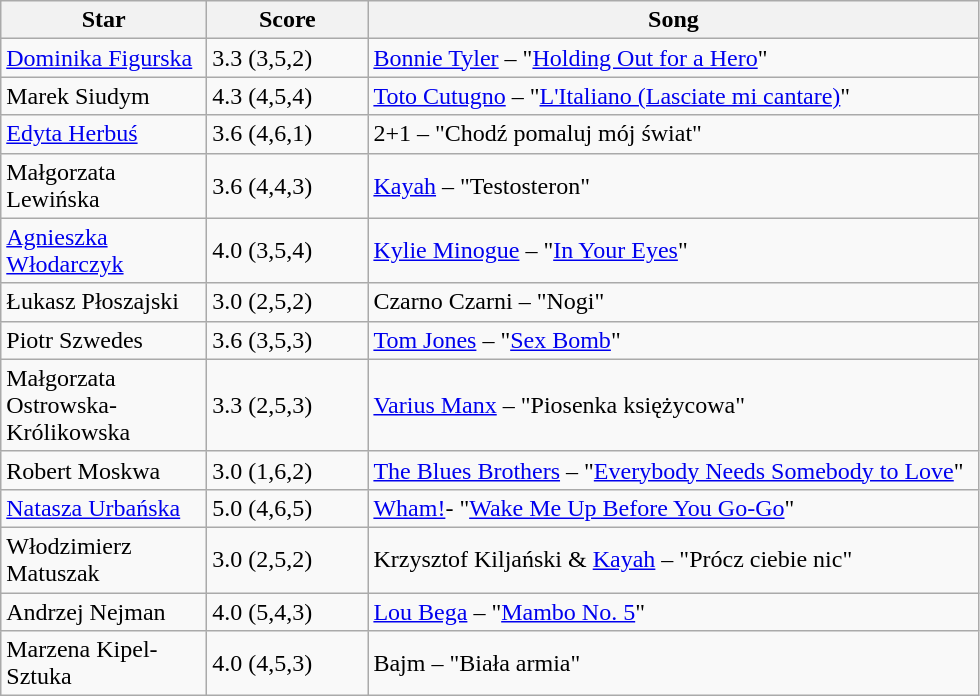<table class="wikitable">
<tr>
<th style="width:130px;">Star</th>
<th style="width:100px;">Score</th>
<th style="width:400px;">Song</th>
</tr>
<tr>
<td><a href='#'>Dominika Figurska</a></td>
<td>3.3 (3,5,2)</td>
<td><a href='#'>Bonnie Tyler</a> – "<a href='#'>Holding Out for a Hero</a>"</td>
</tr>
<tr>
<td>Marek Siudym</td>
<td>4.3 (4,5,4)</td>
<td><a href='#'>Toto Cutugno</a> – "<a href='#'>L'Italiano (Lasciate mi cantare)</a>"</td>
</tr>
<tr>
<td><a href='#'>Edyta Herbuś</a></td>
<td>3.6 (4,6,1)</td>
<td>2+1 – "Chodź pomaluj mój świat"</td>
</tr>
<tr>
<td>Małgorzata Lewińska</td>
<td>3.6 (4,4,3)</td>
<td><a href='#'>Kayah</a> – "Testosteron"</td>
</tr>
<tr>
<td><a href='#'>Agnieszka Włodarczyk</a></td>
<td>4.0 (3,5,4)</td>
<td><a href='#'>Kylie Minogue</a> – "<a href='#'>In Your Eyes</a>"</td>
</tr>
<tr>
<td>Łukasz Płoszajski</td>
<td>3.0 (2,5,2)</td>
<td>Czarno Czarni – "Nogi"</td>
</tr>
<tr>
<td>Piotr Szwedes</td>
<td>3.6 (3,5,3)</td>
<td><a href='#'>Tom Jones</a> – "<a href='#'>Sex Bomb</a>"</td>
</tr>
<tr>
<td>Małgorzata Ostrowska-Królikowska</td>
<td>3.3 (2,5,3)</td>
<td><a href='#'>Varius Manx</a> – "Piosenka księżycowa"</td>
</tr>
<tr>
<td>Robert Moskwa</td>
<td>3.0 (1,6,2)</td>
<td><a href='#'>The Blues Brothers</a> – "<a href='#'>Everybody Needs Somebody to Love</a>"</td>
</tr>
<tr>
<td><a href='#'>Natasza Urbańska</a></td>
<td>5.0 (4,6,5)</td>
<td><a href='#'>Wham!</a>- "<a href='#'>Wake Me Up Before You Go-Go</a>"</td>
</tr>
<tr>
<td>Włodzimierz Matuszak</td>
<td>3.0 (2,5,2)</td>
<td>Krzysztof Kiljański & <a href='#'>Kayah</a> – "Prócz ciebie nic"</td>
</tr>
<tr>
<td>Andrzej Nejman</td>
<td>4.0 (5,4,3)</td>
<td><a href='#'>Lou Bega</a> – "<a href='#'>Mambo No. 5</a>"</td>
</tr>
<tr>
<td>Marzena Kipel-Sztuka</td>
<td>4.0 (4,5,3)</td>
<td>Bajm – "Biała armia"</td>
</tr>
</table>
